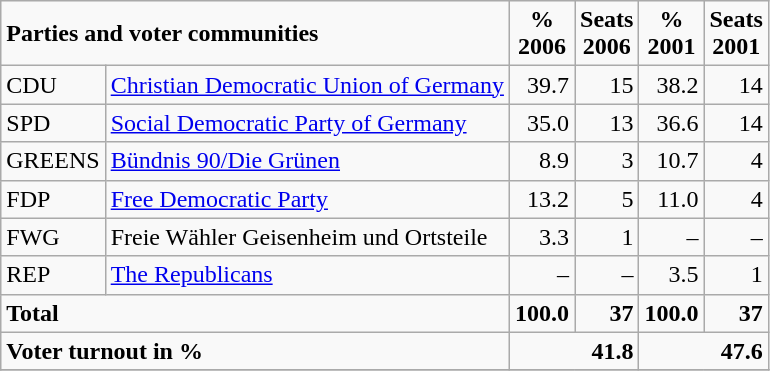<table class="wikitable">
<tr --  class="hintergrundfarbe5">
<td colspan="2"><strong>Parties and voter communities</strong></td>
<td align="center"><strong>%<br>2006</strong></td>
<td align="center"><strong>Seats<br>2006</strong></td>
<td align="center"><strong>%<br>2001</strong></td>
<td align="center"><strong>Seats<br>2001</strong></td>
</tr>
<tr --->
<td>CDU</td>
<td><a href='#'>Christian Democratic Union of Germany</a></td>
<td align="right">39.7</td>
<td align="right">15</td>
<td align="right">38.2</td>
<td align="right">14</td>
</tr>
<tr --->
<td>SPD</td>
<td><a href='#'>Social Democratic Party of Germany</a></td>
<td align="right">35.0</td>
<td align="right">13</td>
<td align="right">36.6</td>
<td align="right">14</td>
</tr>
<tr --->
<td>GREENS</td>
<td><a href='#'>Bündnis 90/Die Grünen</a></td>
<td align="right">8.9</td>
<td align="right">3</td>
<td align="right">10.7</td>
<td align="right">4</td>
</tr>
<tr --->
<td>FDP</td>
<td><a href='#'>Free Democratic Party</a></td>
<td align="right">13.2</td>
<td align="right">5</td>
<td align="right">11.0</td>
<td align="right">4</td>
</tr>
<tr --->
<td>FWG</td>
<td>Freie Wähler Geisenheim und Ortsteile</td>
<td align="right">3.3</td>
<td align="right">1</td>
<td align="right">–</td>
<td align="right">–</td>
</tr>
<tr --->
<td>REP</td>
<td><a href='#'>The Republicans</a></td>
<td align="right">–</td>
<td align="right">–</td>
<td align="right">3.5</td>
<td align="right">1</td>
</tr>
<tr -- class="hintergrundfarbe5">
<td colspan="2"><strong>Total</strong></td>
<td align="right"><strong>100.0</strong></td>
<td align="right"><strong>37</strong></td>
<td align="right"><strong>100.0</strong></td>
<td align="right"><strong>37</strong></td>
</tr>
<tr -- class="hintergrundfarbe5">
<td colspan="2"><strong>Voter turnout in %</strong></td>
<td colspan="2" align="right"><strong>41.8</strong></td>
<td colspan="2" align="right"><strong>47.6</strong></td>
</tr>
<tr --->
</tr>
</table>
